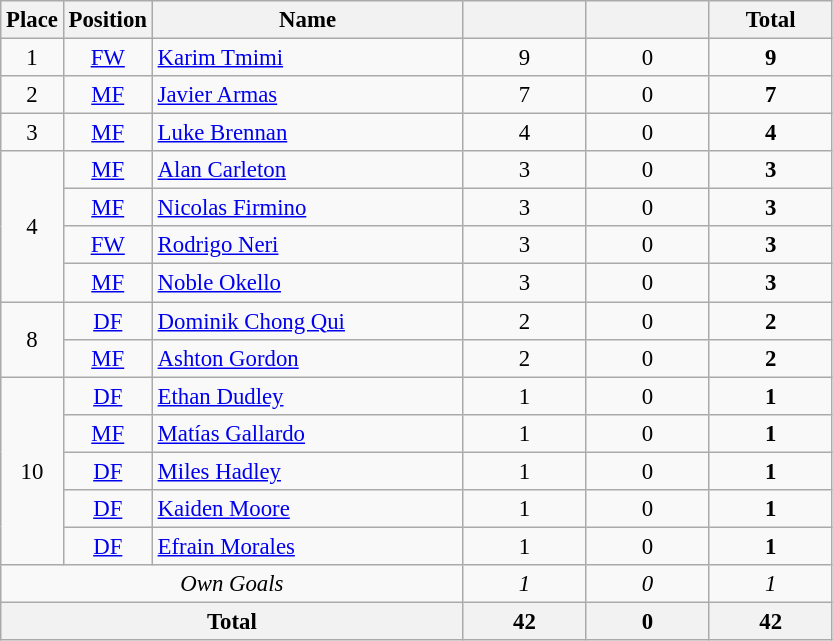<table class="wikitable" style="font-size: 95%; text-align: center;">
<tr>
<th width=30>Place</th>
<th width=30>Position</th>
<th width=200>Name</th>
<th width=75></th>
<th width=75></th>
<th width=75><strong>Total</strong></th>
</tr>
<tr>
<td>1</td>
<td><a href='#'>FW</a></td>
<td align="left"> <a href='#'>Karim Tmimi</a></td>
<td>9</td>
<td>0</td>
<td><strong>9</strong></td>
</tr>
<tr>
<td>2</td>
<td><a href='#'>MF</a></td>
<td align="left"> <a href='#'>Javier Armas</a></td>
<td>7</td>
<td>0</td>
<td><strong>7</strong></td>
</tr>
<tr>
<td>3</td>
<td><a href='#'>MF</a></td>
<td align="left"> <a href='#'>Luke Brennan</a></td>
<td>4</td>
<td>0</td>
<td><strong>4</strong></td>
</tr>
<tr>
<td rowspan=4>4</td>
<td><a href='#'>MF</a></td>
<td align="left"> <a href='#'>Alan Carleton</a></td>
<td>3</td>
<td>0</td>
<td><strong>3</strong></td>
</tr>
<tr>
<td><a href='#'>MF</a></td>
<td align="left"> <a href='#'>Nicolas Firmino</a></td>
<td>3</td>
<td>0</td>
<td><strong>3</strong></td>
</tr>
<tr>
<td><a href='#'>FW</a></td>
<td align="left"> <a href='#'>Rodrigo Neri</a></td>
<td>3</td>
<td>0</td>
<td><strong>3</strong></td>
</tr>
<tr>
<td><a href='#'>MF</a></td>
<td align="left"> <a href='#'>Noble Okello</a></td>
<td>3</td>
<td>0</td>
<td><strong>3</strong></td>
</tr>
<tr>
<td rowspan=2>8</td>
<td><a href='#'>DF</a></td>
<td align="left"> <a href='#'>Dominik Chong Qui</a></td>
<td>2</td>
<td>0</td>
<td><strong>2</strong></td>
</tr>
<tr>
<td><a href='#'>MF</a></td>
<td align="left"> <a href='#'>Ashton Gordon</a></td>
<td>2</td>
<td>0</td>
<td><strong>2</strong></td>
</tr>
<tr>
<td rowspan=5>10</td>
<td><a href='#'>DF</a></td>
<td align="left"> <a href='#'>Ethan Dudley</a></td>
<td>1</td>
<td>0</td>
<td><strong>1</strong></td>
</tr>
<tr>
<td><a href='#'>MF</a></td>
<td align="left"> <a href='#'>Matías Gallardo</a></td>
<td>1</td>
<td>0</td>
<td><strong>1</strong></td>
</tr>
<tr>
<td><a href='#'>DF</a></td>
<td align="left"> <a href='#'>Miles Hadley</a></td>
<td>1</td>
<td>0</td>
<td><strong>1</strong></td>
</tr>
<tr>
<td><a href='#'>DF</a></td>
<td align="left"> <a href='#'>Kaiden Moore</a></td>
<td>1</td>
<td>0</td>
<td><strong>1</strong></td>
</tr>
<tr>
<td><a href='#'>DF</a></td>
<td align="left"> <a href='#'>Efrain Morales</a></td>
<td>1</td>
<td>0</td>
<td><strong>1</strong></td>
</tr>
<tr>
<td colspan="3"><em>Own Goals</em></td>
<td><em>1</em></td>
<td><em>0</em></td>
<td><em>1</em></td>
</tr>
<tr>
<th colspan="3">Total</th>
<th>42</th>
<th>0</th>
<th>42</th>
</tr>
</table>
